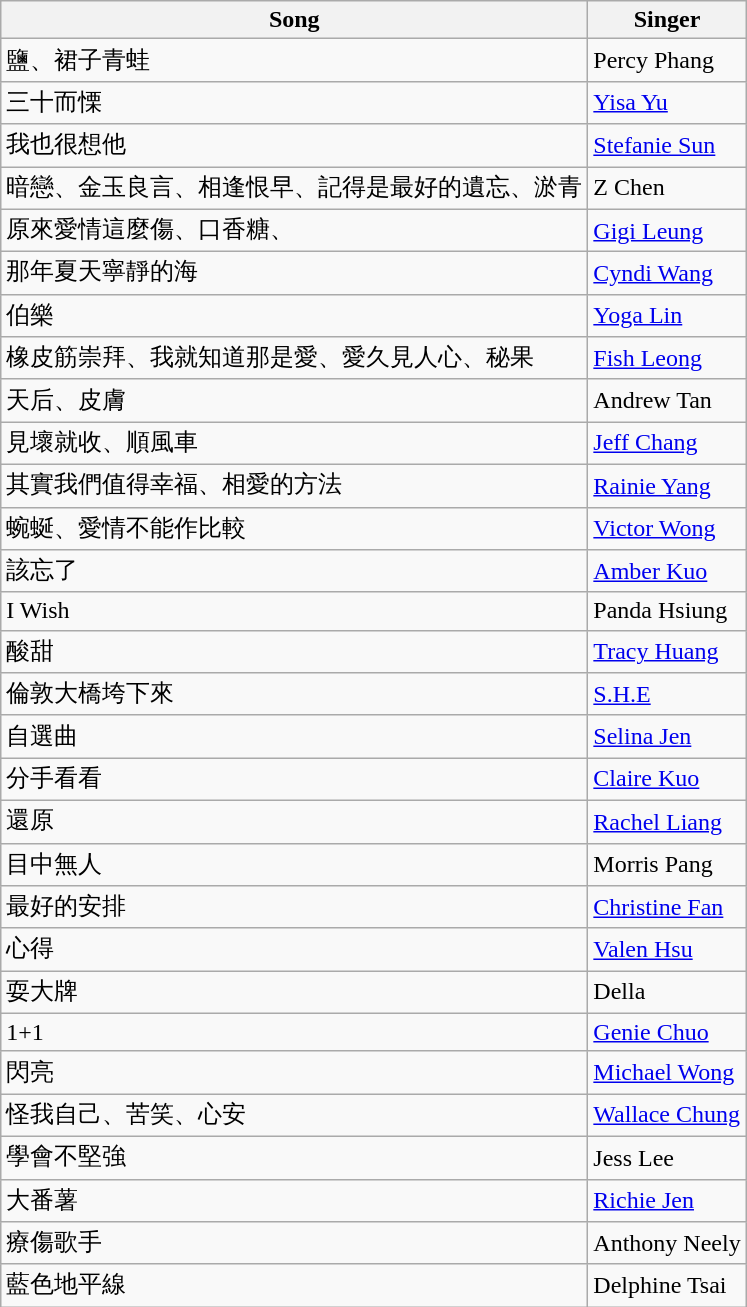<table class="wikitable">
<tr>
<th>Song</th>
<th>Singer</th>
</tr>
<tr>
<td>鹽、裙子青蛙</td>
<td>Percy Phang</td>
</tr>
<tr>
<td>三十而慄</td>
<td><a href='#'>Yisa Yu</a></td>
</tr>
<tr>
<td>我也很想他</td>
<td><a href='#'>Stefanie Sun</a></td>
</tr>
<tr>
<td>暗戀、金玉良言、相逢恨早、記得是最好的遺忘、淤青</td>
<td>Z Chen</td>
</tr>
<tr>
<td>原來愛情這麼傷、口香糖、</td>
<td><a href='#'>Gigi Leung</a></td>
</tr>
<tr>
<td>那年夏天寧靜的海</td>
<td><a href='#'>Cyndi Wang</a></td>
</tr>
<tr>
<td>伯樂</td>
<td><a href='#'>Yoga Lin</a></td>
</tr>
<tr>
<td>橡皮筋崇拜、我就知道那是愛、愛久見人心、秘果</td>
<td><a href='#'>Fish Leong</a></td>
</tr>
<tr>
<td>天后、皮膚</td>
<td>Andrew Tan</td>
</tr>
<tr>
<td>見壞就收、順風車</td>
<td><a href='#'>Jeff Chang</a></td>
</tr>
<tr>
<td>其實我們值得幸福、相愛的方法</td>
<td><a href='#'>Rainie Yang</a></td>
</tr>
<tr>
<td>蜿蜒、愛情不能作比較</td>
<td><a href='#'>Victor Wong</a></td>
</tr>
<tr>
<td>該忘了</td>
<td><a href='#'>Amber Kuo</a></td>
</tr>
<tr>
<td>I Wish</td>
<td>Panda Hsiung</td>
</tr>
<tr>
<td>酸甜</td>
<td><a href='#'>Tracy Huang</a></td>
</tr>
<tr>
<td>倫敦大橋垮下來</td>
<td><a href='#'>S.H.E</a></td>
</tr>
<tr>
<td>自選曲</td>
<td><a href='#'>Selina Jen</a></td>
</tr>
<tr>
<td>分手看看</td>
<td><a href='#'>Claire Kuo</a></td>
</tr>
<tr>
<td>還原</td>
<td><a href='#'>Rachel Liang</a></td>
</tr>
<tr>
<td>目中無人</td>
<td>Morris Pang</td>
</tr>
<tr>
<td>最好的安排</td>
<td><a href='#'>Christine Fan</a></td>
</tr>
<tr>
<td>心得</td>
<td><a href='#'>Valen Hsu</a></td>
</tr>
<tr>
<td>耍大牌</td>
<td>Della</td>
</tr>
<tr>
<td>1+1</td>
<td><a href='#'>Genie Chuo</a></td>
</tr>
<tr>
<td>閃亮</td>
<td><a href='#'>Michael Wong</a></td>
</tr>
<tr>
<td>怪我自己、苦笑、心安</td>
<td><a href='#'>Wallace Chung</a></td>
</tr>
<tr>
<td>學會不堅強</td>
<td>Jess Lee</td>
</tr>
<tr>
<td>大番薯</td>
<td><a href='#'>Richie Jen</a></td>
</tr>
<tr>
<td>療傷歌手</td>
<td>Anthony Neely</td>
</tr>
<tr>
<td>藍色地平線</td>
<td>Delphine Tsai</td>
</tr>
</table>
